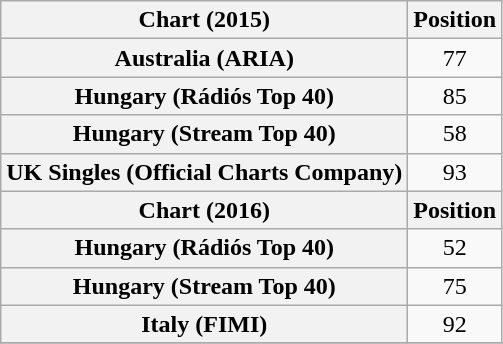<table class="wikitable sortable plainrowheaders" style="text-align:center">
<tr>
<th scope="col">Chart (2015)</th>
<th scope="col">Position</th>
</tr>
<tr>
<th scope="row">Australia (ARIA)</th>
<td>77</td>
</tr>
<tr>
<th scope="row">Hungary (Rádiós Top 40)</th>
<td>85</td>
</tr>
<tr>
<th scope="row">Hungary (Stream Top 40)</th>
<td>58</td>
</tr>
<tr>
<th scope="row">UK Singles (Official Charts Company)</th>
<td>93</td>
</tr>
<tr>
<th scope="col">Chart (2016)</th>
<th scope="col">Position</th>
</tr>
<tr>
<th scope="row">Hungary (Rádiós Top 40)</th>
<td>52</td>
</tr>
<tr>
<th scope="row">Hungary (Stream Top 40)</th>
<td>75</td>
</tr>
<tr>
<th scope="row">Italy (FIMI)</th>
<td>92</td>
</tr>
<tr>
</tr>
</table>
